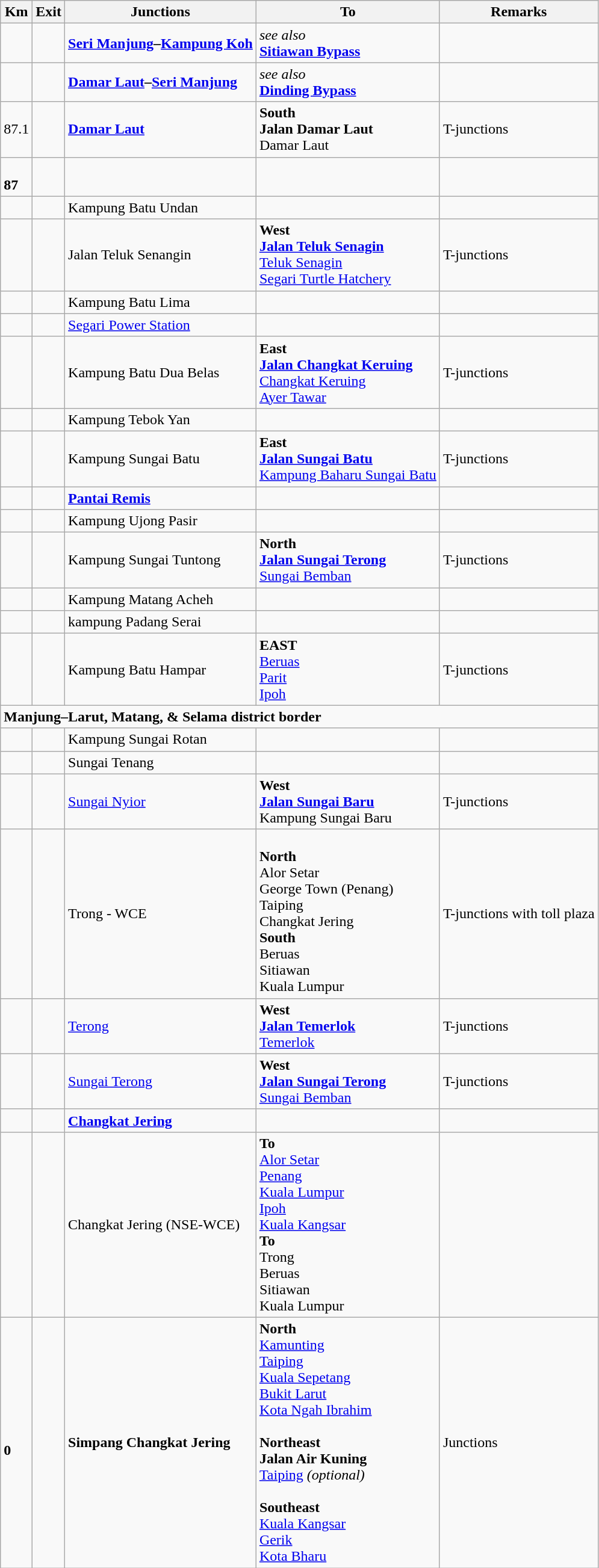<table class="wikitable">
<tr>
<th>Km</th>
<th>Exit</th>
<th>Junctions</th>
<th>To</th>
<th>Remarks</th>
</tr>
<tr>
<td></td>
<td></td>
<td><strong><a href='#'>Seri Manjung</a>–<a href='#'>Kampung Koh</a></strong></td>
<td><em>see also</em><br> <strong><a href='#'>Sitiawan Bypass</a></strong></td>
<td></td>
</tr>
<tr>
<td></td>
<td></td>
<td><strong><a href='#'>Damar Laut</a>–<a href='#'>Seri Manjung</a></strong></td>
<td><em>see also</em><br> <strong><a href='#'>Dinding Bypass</a></strong></td>
<td></td>
</tr>
<tr>
<td>87.1</td>
<td></td>
<td><strong><a href='#'>Damar Laut</a></strong></td>
<td><strong>South</strong><br> <strong>Jalan Damar Laut</strong><br>Damar Laut</td>
<td>T-junctions</td>
</tr>
<tr>
<td><br><strong>87</strong></td>
<td></td>
<td></td>
<td></td>
<td></td>
</tr>
<tr>
<td></td>
<td></td>
<td>Kampung Batu Undan</td>
<td></td>
<td></td>
</tr>
<tr>
<td></td>
<td></td>
<td>Jalan Teluk Senangin</td>
<td><strong>West</strong><br> <strong><a href='#'>Jalan Teluk Senagin</a></strong><br><a href='#'>Teluk Senagin</a><br><a href='#'>Segari Turtle Hatchery</a></td>
<td>T-junctions</td>
</tr>
<tr>
<td></td>
<td></td>
<td>Kampung Batu Lima</td>
<td></td>
<td></td>
</tr>
<tr>
<td></td>
<td></td>
<td><a href='#'>Segari Power Station</a></td>
<td></td>
<td></td>
</tr>
<tr>
<td></td>
<td></td>
<td>Kampung Batu Dua Belas</td>
<td><strong>East</strong><br> <strong><a href='#'>Jalan Changkat Keruing</a></strong><br><a href='#'>Changkat Keruing</a><br><a href='#'>Ayer Tawar</a></td>
<td>T-junctions</td>
</tr>
<tr>
<td></td>
<td></td>
<td>Kampung Tebok Yan</td>
<td></td>
<td></td>
</tr>
<tr>
<td></td>
<td></td>
<td>Kampung Sungai Batu</td>
<td><strong>East</strong><br> <strong><a href='#'>Jalan Sungai Batu</a></strong><br><a href='#'>Kampung Baharu Sungai Batu</a></td>
<td>T-junctions</td>
</tr>
<tr>
<td></td>
<td></td>
<td><strong><a href='#'>Pantai Remis</a></strong></td>
<td></td>
<td></td>
</tr>
<tr>
<td></td>
<td></td>
<td>Kampung Ujong Pasir</td>
<td></td>
<td></td>
</tr>
<tr>
<td></td>
<td></td>
<td>Kampung Sungai Tuntong</td>
<td><strong>North</strong><br> <strong><a href='#'>Jalan Sungai Terong</a></strong><br><a href='#'>Sungai Bemban</a></td>
<td>T-junctions</td>
</tr>
<tr>
<td></td>
<td></td>
<td>Kampung Matang Acheh</td>
<td></td>
<td></td>
</tr>
<tr>
<td></td>
<td></td>
<td>kampung Padang Serai</td>
<td></td>
<td></td>
</tr>
<tr>
<td></td>
<td></td>
<td>Kampung Batu Hampar</td>
<td><strong>EAST</strong><br> <a href='#'>Beruas</a><br> <a href='#'>Parit</a><br> <a href='#'>Ipoh</a></td>
<td>T-junctions</td>
</tr>
<tr>
<td style="width:600px" colspan="6" style="text-align:center; background:blue;"><strong><span>Manjung–Larut, Matang, & Selama district border</span></strong></td>
</tr>
<tr>
<td></td>
<td></td>
<td>Kampung Sungai Rotan</td>
<td></td>
<td></td>
</tr>
<tr>
<td></td>
<td></td>
<td>Sungai Tenang</td>
<td></td>
<td></td>
</tr>
<tr>
<td></td>
<td></td>
<td><a href='#'>Sungai Nyior</a></td>
<td><strong>West</strong><br> <strong><a href='#'>Jalan Sungai Baru</a></strong><br>Kampung Sungai Baru</td>
<td>T-junctions</td>
</tr>
<tr>
<td></td>
<td></td>
<td>Trong - WCE</td>
<td><strong></strong><br><strong>North</strong><br>
Alor Setar <br> George Town (Penang) <br> Taiping <br> Changkat Jering<br><strong>South</strong><br>
Beruas <br> Sitiawan <br> Kuala Lumpur</td>
<td>T-junctions with toll plaza</td>
</tr>
<tr>
<td></td>
<td></td>
<td><a href='#'>Terong</a></td>
<td><strong>West</strong><br> <strong><a href='#'>Jalan Temerlok</a></strong><br><a href='#'>Temerlok</a></td>
<td>T-junctions</td>
</tr>
<tr>
<td></td>
<td></td>
<td><a href='#'>Sungai Terong</a></td>
<td><strong>West</strong><br> <strong><a href='#'>Jalan Sungai Terong</a></strong><br><a href='#'>Sungai Bemban</a></td>
<td>T-junctions</td>
</tr>
<tr>
<td></td>
<td></td>
<td><strong><a href='#'>Changkat Jering</a></strong></td>
<td></td>
<td></td>
</tr>
<tr>
<td></td>
<td></td>
<td>Changkat Jering (NSE-WCE)</td>
<td><strong>To </strong> <strong></strong> <br><a href='#'>Alor Setar</a><br><a href='#'>Penang</a><br><a href='#'>Kuala Lumpur</a><br><a href='#'>Ipoh</a><br><a href='#'>Kuala Kangsar</a><br><strong>To</strong> <strong></strong><br>
Trong<br>Beruas<br>Sitiawan<br>Kuala Lumpur</td>
<td></td>
</tr>
<tr>
<td><br><strong>0</strong></td>
<td></td>
<td><strong>Simpang Changkat Jering</strong></td>
<td><strong>North</strong><br> <a href='#'>Kamunting</a><br> <a href='#'>Taiping</a><br> <a href='#'>Kuala Sepetang</a><br> <a href='#'>Bukit Larut</a><br> <a href='#'>Kota Ngah Ibrahim</a><br><br><strong>Northeast</strong><br> <strong>Jalan Air Kuning</strong><br><a href='#'>Taiping</a> <em>(optional)</em><br><br><strong>Southeast</strong><br> <a href='#'>Kuala Kangsar</a><br> <a href='#'>Gerik</a><br> <a href='#'>Kota Bharu</a></td>
<td>Junctions</td>
</tr>
</table>
